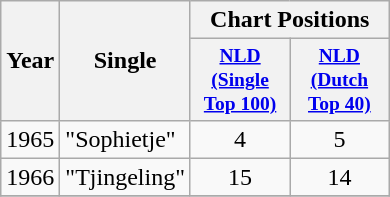<table class="wikitable" style="text-align:center;">
<tr>
<th rowspan="2">Year</th>
<th rowspan="2">Single</th>
<th colspan="3">Chart Positions</th>
</tr>
<tr style="font-size:small;">
<th width="60"><a href='#'>NLD <br>(Single Top 100)</a><br></th>
<th width="60"><a href='#'>NLD <br>(Dutch Top 40)</a><br></th>
</tr>
<tr>
<td>1965</td>
<td align="left">"Sophietje"</td>
<td>4</td>
<td>5</td>
</tr>
<tr>
<td>1966</td>
<td align="left">"Tjingeling"</td>
<td>15</td>
<td>14</td>
</tr>
<tr>
</tr>
</table>
